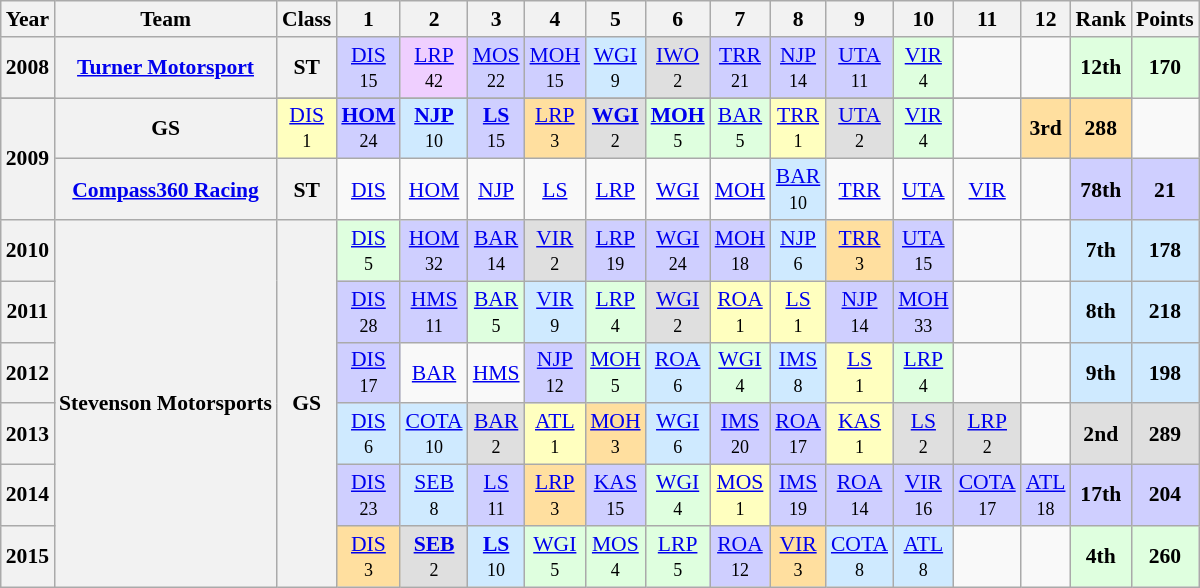<table class="wikitable" style="text-align:center; font-size:90%">
<tr>
<th>Year</th>
<th>Team</th>
<th>Class</th>
<th>1</th>
<th>2</th>
<th>3</th>
<th>4</th>
<th>5</th>
<th>6</th>
<th>7</th>
<th>8</th>
<th>9</th>
<th>10</th>
<th>11</th>
<th>12</th>
<th>Rank</th>
<th>Points</th>
</tr>
<tr>
<th>2008</th>
<th rowspan=2><a href='#'>Turner Motorsport</a></th>
<th>ST</th>
<td style="background:#CFCFFF;"><a href='#'>DIS</a> <br><small>15</small></td>
<td style="background:#EFCFFF;"><a href='#'>LRP</a><br><small>42</small></td>
<td style="background:#CFCFFF;"><a href='#'>MOS</a> <br><small>22</small></td>
<td style="background:#CFCFFF;"><a href='#'>MOH</a><br><small>15</small></td>
<td style="background:#CFEAFF;"><a href='#'>WGI</a><br><small>9</small></td>
<td style="background:#DFDFDF;"><a href='#'>IWO</a><br><small>2</small></td>
<td style="background:#CFCFFF;"><a href='#'>TRR</a><br><small>21</small></td>
<td style="background:#CFCFFF;"><a href='#'>NJP</a><br><small>14</small></td>
<td style="background:#CFCFFF;"><a href='#'>UTA</a><br><small>11</small></td>
<td style="background:#DFFFDF;"><a href='#'>VIR</a><br><small>4</small></td>
<td></td>
<td></td>
<td style="background:#DFFFDF;"><strong>12th</strong></td>
<td style="background:#DFFFDF;"><strong>170</strong></td>
</tr>
<tr>
</tr>
<tr>
<th rowspan=2>2009</th>
<th>GS</th>
<td style="background:#FFFFBF;"><a href='#'>DIS</a><br><small>1</small></td>
<td style="background:#CFCFFF;"><strong><a href='#'>HOM</a></strong><br><small>24</small></td>
<td style="background:#CFEAFF;"><strong><a href='#'>NJP</a></strong><br><small>10</small></td>
<td style="background:#CFCFFF;"><strong><a href='#'>LS</a></strong><br><small>15</small></td>
<td style="background:#FFDF9F;"><a href='#'>LRP</a><br><small>3</small></td>
<td style="background:#DFDFDF;"><strong><a href='#'>WGI</a></strong><br><small>2</small></td>
<td style="background:#DFFFDF;"><strong><a href='#'>MOH</a></strong><br><small>5</small></td>
<td style="background:#DFFFDF;"><a href='#'>BAR</a><br><small>5</small></td>
<td style="background:#FFFFBF;"><a href='#'>TRR</a><br><small>1</small></td>
<td style="background:#DFDFDF;"><a href='#'>UTA</a><br><small>2</small></td>
<td style="background:#DFFFDF;"><a href='#'>VIR</a><br><small>4</small></td>
<td></td>
<td style="background:#FFDF9F;"><strong>3rd</strong></td>
<td style="background:#FFDF9F;"><strong>288</strong></td>
</tr>
<tr>
<th><a href='#'>Compass360 Racing</a></th>
<th>ST</th>
<td><a href='#'>DIS</a></td>
<td><a href='#'>HOM</a></td>
<td><a href='#'>NJP</a></td>
<td><a href='#'>LS</a></td>
<td><a href='#'>LRP</a></td>
<td><a href='#'>WGI</a></td>
<td><a href='#'>MOH</a></td>
<td style="background:#CFEAFF;"><a href='#'>BAR</a><br><small>10</small></td>
<td><a href='#'>TRR</a></td>
<td><a href='#'>UTA</a></td>
<td><a href='#'>VIR</a></td>
<td></td>
<td style="background:#CFCFFF;"><strong>78th</strong></td>
<td style="background:#CFCFFF;"><strong>21</strong></td>
</tr>
<tr>
<th>2010</th>
<th rowspan=6>Stevenson Motorsports</th>
<th rowspan=6>GS</th>
<td style="background:#DFFFDF;"><a href='#'>DIS</a> <br><small>5</small></td>
<td style="background:#CFCFFF;"><a href='#'>HOM</a><br><small>32</small></td>
<td style="background:#CFCFFF;"><a href='#'>BAR</a><br><small>14</small></td>
<td style="background:#DFDFDF;"><a href='#'>VIR</a><br><small>2</small></td>
<td style="background:#CFCFFF;"><a href='#'>LRP</a><br><small>19</small></td>
<td style="background:#CFCFFF;"><a href='#'>WGI</a><br><small>24</small></td>
<td style="background:#CFCFFF;"><a href='#'>MOH</a><br><small>18</small></td>
<td style="background:#CFEAFF;"><a href='#'>NJP</a><br><small>6</small></td>
<td style="background:#FFDF9F;"><a href='#'>TRR</a><br><small>3</small></td>
<td style="background:#CFCFFF;"><a href='#'>UTA</a><br><small>15</small></td>
<td></td>
<td></td>
<td style="background:#CFEAFF;"><strong>7th</strong></td>
<td style="background:#CFEAFF;"><strong>178</strong></td>
</tr>
<tr>
<th>2011</th>
<td style="background:#CFCFFF;"><a href='#'>DIS</a><br><small>28</small></td>
<td style="background:#CFCFFF;"><a href='#'>HMS</a><br><small>11</small></td>
<td style="background:#DFFFDF;"><a href='#'>BAR</a><br><small>5</small></td>
<td style="background:#CFEAFF;"><a href='#'>VIR</a><br><small>9</small></td>
<td style="background:#DFFFDF;"><a href='#'>LRP</a><br><small>4</small></td>
<td style="background:#DFDFDF;"><a href='#'>WGI</a><br><small>2</small></td>
<td style="background:#FFFFBF;"><a href='#'>ROA</a><br><small>1</small></td>
<td style="background:#FFFFBF;"><a href='#'>LS</a><br><small>1</small></td>
<td style="background:#CFCFFF;"><a href='#'>NJP</a><br><small>14</small></td>
<td style="background:#CFCFFF;"><a href='#'>MOH</a> <br><small>33</small></td>
<td></td>
<td></td>
<td style="background:#CFEAFF;"><strong>8th</strong></td>
<td style="background:#CFEAFF;"><strong>218</strong></td>
</tr>
<tr>
<th>2012</th>
<td style="background:#CFCFFF;"><a href='#'>DIS</a><br><small>17</small></td>
<td><a href='#'>BAR</a></td>
<td><a href='#'>HMS</a></td>
<td style="background:#CFCFFF;"><a href='#'>NJP</a><br><small>12</small></td>
<td style="background:#DFFFDF;"><a href='#'>MOH</a><br><small>5</small></td>
<td style="background:#CFEAFF;"><a href='#'>ROA</a><br><small>6</small></td>
<td style="background:#DFFFDF;"><a href='#'>WGI</a><br><small>4</small></td>
<td style="background:#CFEAFF;"><a href='#'>IMS</a><br><small>8</small></td>
<td style="background:#FFFFBF;"><a href='#'>LS</a><br><small>1</small></td>
<td style="background:#DFFFDF;"><a href='#'>LRP</a><br><small>4</small></td>
<td></td>
<td></td>
<td style="background:#CFEAFF;"><strong>9th</strong></td>
<td style="background:#CFEAFF;"><strong>198</strong></td>
</tr>
<tr>
<th>2013</th>
<td style="background:#CFEAFF;"><a href='#'>DIS</a><br><small>6</small></td>
<td style="background:#CFEAFF;"><a href='#'>COTA</a><br><small>10</small></td>
<td style="background:#DFDFDF;"><a href='#'>BAR</a><br><small>2</small></td>
<td style="background:#FFFFBF;"><a href='#'>ATL</a><br><small>1</small></td>
<td style="background:#FFDF9F;"><a href='#'>MOH</a><br><small>3</small></td>
<td style="background:#CFEAFF;"><a href='#'>WGI</a><br><small>6</small></td>
<td style="background:#CFCFFF;"><a href='#'>IMS</a><br><small>20</small></td>
<td style="background:#CFCFFF;"><a href='#'>ROA</a><br><small>17</small></td>
<td style="background:#FFFFBF;"><a href='#'>KAS</a><br><small>1</small></td>
<td style="background:#DFDFDF;"><a href='#'>LS</a><br><small>2</small></td>
<td style="background:#DFDFDF;"><a href='#'>LRP</a><br><small>2</small></td>
<td></td>
<td style="background:#DFDFDF;"><strong>2nd</strong></td>
<td style="background:#DFDFDF;"><strong>289</strong></td>
</tr>
<tr>
<th>2014</th>
<td style="background:#CFCFFF;"><a href='#'>DIS</a><br><small>23</small></td>
<td style="background:#CFEAFF;"><a href='#'>SEB</a><br><small>8</small></td>
<td style="background:#CFCFFF;"><a href='#'>LS</a><br><small>11</small></td>
<td style="background:#FFDF9F;"><a href='#'>LRP</a><br><small>3</small></td>
<td style="background:#CFCFFF;"><a href='#'>KAS</a><br><small>15</small></td>
<td style="background:#DFFFDF;"><a href='#'>WGI</a><br><small>4</small></td>
<td style="background:#FFFFBF;"><a href='#'>MOS</a><br><small>1</small></td>
<td style="background:#CFCFFF;"><a href='#'>IMS</a><br><small>19</small></td>
<td style="background:#CFCFFF;"><a href='#'>ROA</a><br><small>14</small></td>
<td style="background:#CFCFFF;"><a href='#'>VIR</a><br><small>16</small></td>
<td style="background:#CFCFFF;"><a href='#'>COTA</a><br><small>17</small></td>
<td style="background:#CFCFFF;"><a href='#'>ATL</a><br><small>18</small></td>
<td style="background:#CFCFFF;"><strong>17th</strong></td>
<td style="background:#CFCFFF;"><strong>204</strong></td>
</tr>
<tr>
<th>2015</th>
<td style="background:#FFDF9F;"><a href='#'>DIS</a><br><small>3</small></td>
<td style="background:#DFDFDF;"><strong><a href='#'>SEB</a></strong><br><small>2</small></td>
<td style="background:#CFEAFF;"><strong><a href='#'>LS</a></strong><br><small>10</small></td>
<td style="background:#DFFFDF;"><a href='#'>WGI</a><br><small>5</small></td>
<td style="background:#DFFFDF;"><a href='#'>MOS</a> <br><small>4</small></td>
<td style="background:#DFFFDF;"><a href='#'>LRP</a><br><small>5</small></td>
<td style="background:#CFCFFF;"><a href='#'>ROA</a><br><small>12</small></td>
<td style="background:#FFDF9F;"><a href='#'>VIR</a><br><small>3</small></td>
<td style="background:#CFEAFF;"><a href='#'>COTA</a><br><small>8</small></td>
<td style="background:#CFEAFF;"><a href='#'>ATL</a><br><small>8</small></td>
<td></td>
<td></td>
<td style="background:#DFFFDF;"><strong>4th</strong></td>
<td style="background:#DFFFDF;"><strong>260</strong></td>
</tr>
</table>
